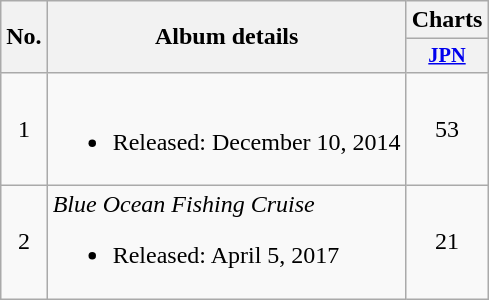<table class="wikitable">
<tr>
<th rowspan="2">No.</th>
<th rowspan="2">Album details</th>
<th>Charts</th>
</tr>
<tr style="width:3em;font-size:85%;">
<th><a href='#'>JPN</a><br></th>
</tr>
<tr>
<td align="center">1</td>
<td><br><ul><li>Released: December 10, 2014</li></ul></td>
<td align="center">53</td>
</tr>
<tr>
<td align="center">2</td>
<td><em>Blue Ocean Fishing Cruise</em><br><ul><li>Released: April 5, 2017</li></ul></td>
<td align="center">21</td>
</tr>
</table>
